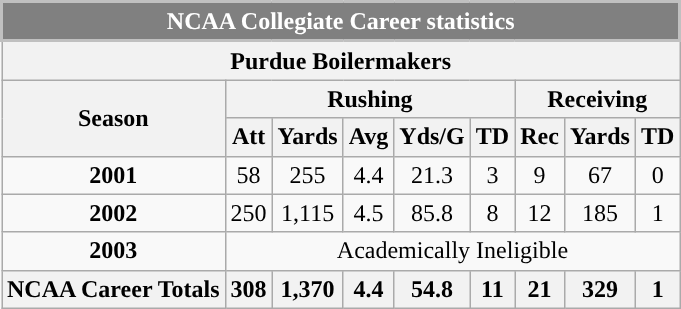<table class=wikitable style="text-align:center;">
<tr>
<th colspan="10" style="background:gray; border:2px solid silver; color:white;"><strong>NCAA Collegiate Career statistics</strong></th>
</tr>
<tr>
<th colspan="10"><strong>Purdue Boilermakers</strong></th>
</tr>
<tr>
<th rowspan=2>Season</th>
<th colspan=5>Rushing</th>
<th colspan=3>Receiving</th>
</tr>
<tr>
<th>Att</th>
<th>Yards</th>
<th>Avg</th>
<th>Yds/G</th>
<th>TD</th>
<th>Rec</th>
<th>Yards</th>
<th>TD</th>
</tr>
<tr>
<td><strong>2001</strong></td>
<td>58</td>
<td>255</td>
<td>4.4</td>
<td>21.3</td>
<td>3</td>
<td>9</td>
<td>67</td>
<td>0</td>
</tr>
<tr>
<td><strong>2002</strong></td>
<td>250</td>
<td>1,115</td>
<td>4.5</td>
<td>85.8</td>
<td>8</td>
<td>12</td>
<td>185</td>
<td>1</td>
</tr>
<tr>
<td><strong>2003</strong></td>
<td colspan=14 style="text-align:center;">Academically Ineligible</td>
</tr>
<tr>
<th>NCAA Career Totals</th>
<th>308</th>
<th>1,370</th>
<th>4.4</th>
<th>54.8</th>
<th>11</th>
<th>21</th>
<th>329</th>
<th>1</th>
</tr>
</table>
